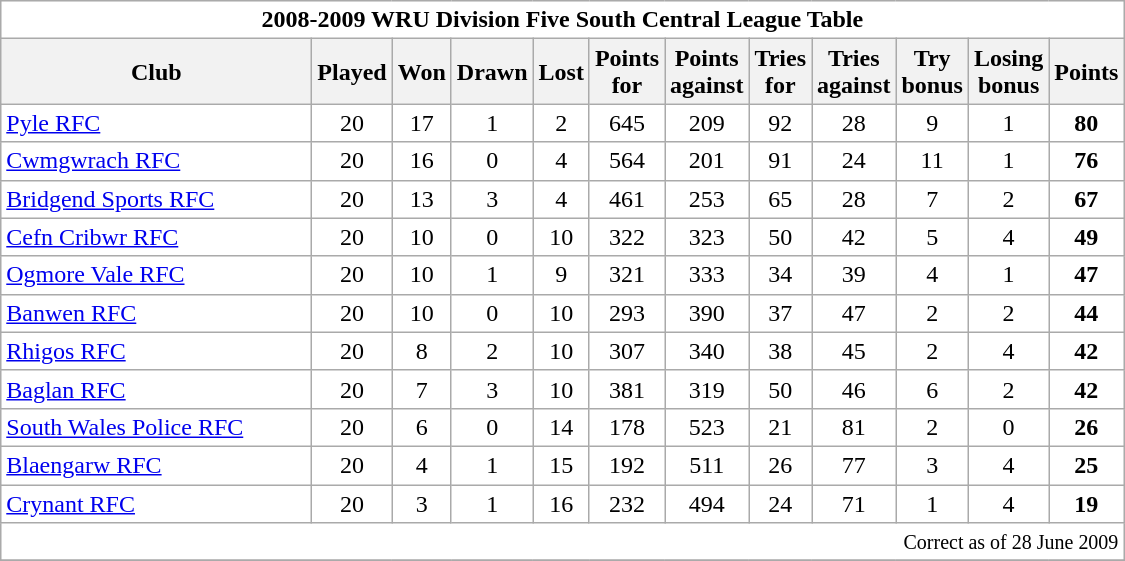<table class="wikitable" style="float:left; margin-right:15px; text-align: center;">
<tr>
<td colspan="12" bgcolor="#FFFFFF" cellpadding="0" cellspacing="0"><strong>2008-2009 WRU Division Five South Central League Table</strong></td>
</tr>
<tr>
<th bgcolor="#efefef" width="200">Club</th>
<th bgcolor="#efefef" width="20">Played</th>
<th bgcolor="#efefef" width="20">Won</th>
<th bgcolor="#efefef" width="20">Drawn</th>
<th bgcolor="#efefef" width="20">Lost</th>
<th bgcolor="#efefef" width="20">Points for</th>
<th bgcolor="#efefef" width="20">Points against</th>
<th bgcolor="#efefef" width="20">Tries for</th>
<th bgcolor="#efefef" width="20">Tries against</th>
<th bgcolor="#efefef" width="20">Try bonus</th>
<th bgcolor="#efefef" width="20">Losing bonus</th>
<th bgcolor="#efefef" width="20">Points</th>
</tr>
<tr bgcolor=#ffffff align=center>
<td align=left><a href='#'>Pyle RFC</a></td>
<td>20</td>
<td>17</td>
<td>1</td>
<td>2</td>
<td>645</td>
<td>209</td>
<td>92</td>
<td>28</td>
<td>9</td>
<td>1</td>
<td><strong>80</strong></td>
</tr>
<tr bgcolor=#ffffff align=center>
<td align=left><a href='#'>Cwmgwrach RFC</a></td>
<td>20</td>
<td>16</td>
<td>0</td>
<td>4</td>
<td>564</td>
<td>201</td>
<td>91</td>
<td>24</td>
<td>11</td>
<td>1</td>
<td><strong>76</strong></td>
</tr>
<tr bgcolor=#ffffff align=center>
<td align=left><a href='#'>Bridgend Sports RFC</a></td>
<td>20</td>
<td>13</td>
<td>3</td>
<td>4</td>
<td>461</td>
<td>253</td>
<td>65</td>
<td>28</td>
<td>7</td>
<td>2</td>
<td><strong>67</strong></td>
</tr>
<tr bgcolor=#ffffff align=center>
<td align=left><a href='#'>Cefn Cribwr RFC</a></td>
<td>20</td>
<td>10</td>
<td>0</td>
<td>10</td>
<td>322</td>
<td>323</td>
<td>50</td>
<td>42</td>
<td>5</td>
<td>4</td>
<td><strong>49</strong></td>
</tr>
<tr bgcolor=#ffffff align=center>
<td align=left><a href='#'>Ogmore Vale RFC</a></td>
<td>20</td>
<td>10</td>
<td>1</td>
<td>9</td>
<td>321</td>
<td>333</td>
<td>34</td>
<td>39</td>
<td>4</td>
<td>1</td>
<td><strong>47</strong></td>
</tr>
<tr bgcolor=#ffffff align=center>
<td align=left><a href='#'>Banwen RFC</a></td>
<td>20</td>
<td>10</td>
<td>0</td>
<td>10</td>
<td>293</td>
<td>390</td>
<td>37</td>
<td>47</td>
<td>2</td>
<td>2</td>
<td><strong>44</strong></td>
</tr>
<tr bgcolor=#ffffff align=center>
<td align=left><a href='#'>Rhigos RFC</a></td>
<td>20</td>
<td>8</td>
<td>2</td>
<td>10</td>
<td>307</td>
<td>340</td>
<td>38</td>
<td>45</td>
<td>2</td>
<td>4</td>
<td><strong>42</strong></td>
</tr>
<tr bgcolor=#ffffff align=center>
<td align=left><a href='#'>Baglan RFC</a></td>
<td>20</td>
<td>7</td>
<td>3</td>
<td>10</td>
<td>381</td>
<td>319</td>
<td>50</td>
<td>46</td>
<td>6</td>
<td>2</td>
<td><strong>42</strong></td>
</tr>
<tr bgcolor=#ffffff align=center>
<td align=left><a href='#'>South Wales Police RFC</a></td>
<td>20</td>
<td>6</td>
<td>0</td>
<td>14</td>
<td>178</td>
<td>523</td>
<td>21</td>
<td>81</td>
<td>2</td>
<td>0</td>
<td><strong>26</strong></td>
</tr>
<tr bgcolor=#ffffff align=center>
<td align=left><a href='#'>Blaengarw RFC</a></td>
<td>20</td>
<td>4</td>
<td>1</td>
<td>15</td>
<td>192</td>
<td>511</td>
<td>26</td>
<td>77</td>
<td>3</td>
<td>4</td>
<td><strong>25</strong></td>
</tr>
<tr bgcolor=#ffffff align=center>
<td align=left><a href='#'>Crynant RFC</a></td>
<td>20</td>
<td>3</td>
<td>1</td>
<td>16</td>
<td>232</td>
<td>494</td>
<td>24</td>
<td>71</td>
<td>1</td>
<td>4</td>
<td><strong>19</strong></td>
</tr>
<tr>
<td colspan="12" align="right" bgcolor="#FFFFFF" cellpadding="0" cellspacing="0"><small>Correct as of 28 June 2009</small></td>
</tr>
<tr>
</tr>
</table>
